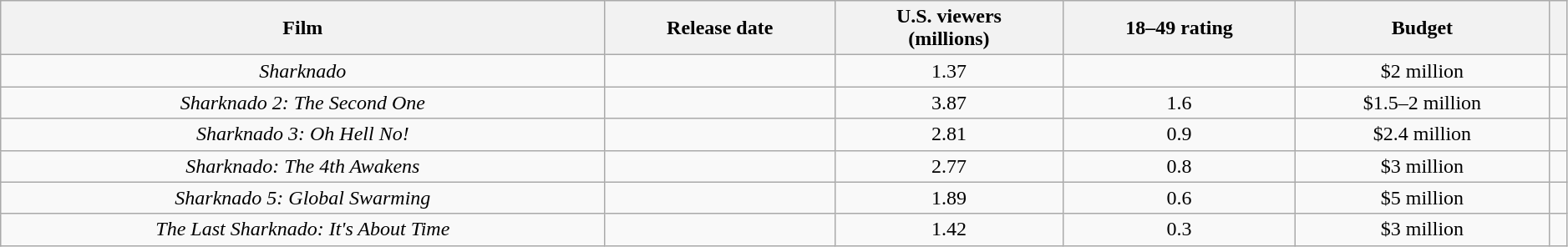<table class="wikitable sortable" width=99% border="1" style="text-align: center;">
<tr>
<th>Film</th>
<th>Release date</th>
<th>U.S. viewers<br>(millions)</th>
<th>18–49 rating</th>
<th>Budget</th>
<th></th>
</tr>
<tr>
<td><em>Sharknado</em></td>
<td></td>
<td>1.37</td>
<td></td>
<td>$2 million</td>
<td></td>
</tr>
<tr>
<td><em>Sharknado 2: The Second One</em></td>
<td></td>
<td>3.87</td>
<td>1.6</td>
<td>$1.5–2 million</td>
<td></td>
</tr>
<tr>
<td><em>Sharknado 3: Oh Hell No!</em></td>
<td></td>
<td>2.81</td>
<td>0.9</td>
<td>$2.4 million</td>
<td></td>
</tr>
<tr>
<td><em>Sharknado: The 4th Awakens</em></td>
<td></td>
<td>2.77</td>
<td>0.8</td>
<td>$3 million</td>
<td></td>
</tr>
<tr>
<td><em>Sharknado 5: Global Swarming</em></td>
<td></td>
<td>1.89</td>
<td>0.6</td>
<td>$5 million</td>
<td></td>
</tr>
<tr>
<td><em>The Last Sharknado: It's About Time</em></td>
<td></td>
<td>1.42</td>
<td>0.3</td>
<td>$3 million</td>
<td></td>
</tr>
</table>
